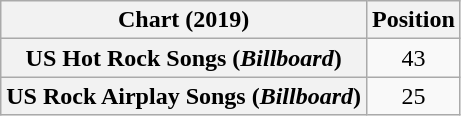<table class="wikitable sortable plainrowheaders" style="text-align:center">
<tr>
<th scope="col">Chart (2019)</th>
<th scope="col">Position</th>
</tr>
<tr>
<th scope="row">US Hot Rock Songs (<em>Billboard</em>)</th>
<td>43</td>
</tr>
<tr>
<th scope="row">US Rock Airplay Songs (<em>Billboard</em>)</th>
<td>25</td>
</tr>
</table>
